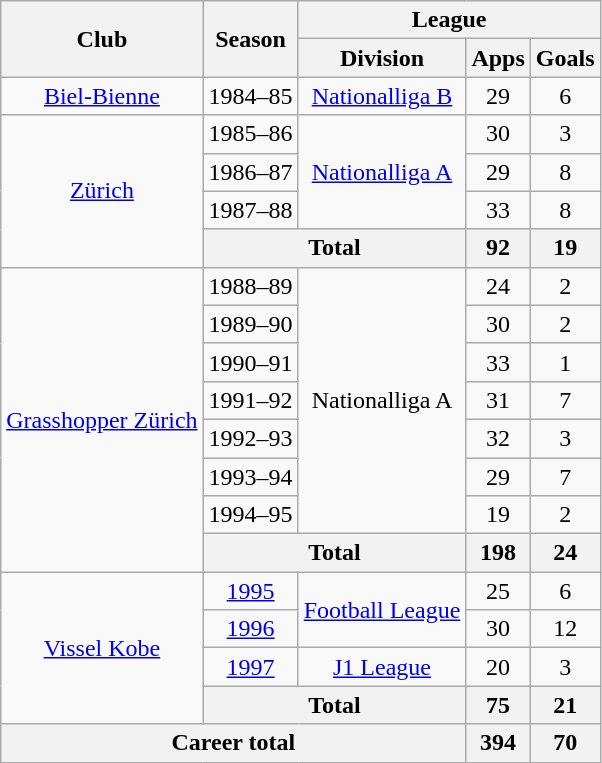<table class="wikitable" style="text-align:center">
<tr>
<th rowspan="2">Club</th>
<th rowspan="2">Season</th>
<th colspan="3">League</th>
</tr>
<tr>
<th>Division</th>
<th>Apps</th>
<th>Goals</th>
</tr>
<tr>
<td><a href='#'>Biel-Bienne</a></td>
<td>1984–85</td>
<td><a href='#'>Nationalliga B</a></td>
<td>29</td>
<td>6</td>
</tr>
<tr>
<td rowspan="4"><a href='#'>Zürich</a></td>
<td>1985–86</td>
<td rowspan="3"><a href='#'>Nationalliga A</a></td>
<td>30</td>
<td>3</td>
</tr>
<tr>
<td>1986–87</td>
<td>29</td>
<td>8</td>
</tr>
<tr>
<td>1987–88</td>
<td>33</td>
<td>8</td>
</tr>
<tr>
<th colspan="2">Total</th>
<th>92</th>
<th>19</th>
</tr>
<tr>
<td rowspan="8"><a href='#'>Grasshopper Zürich</a></td>
<td>1988–89</td>
<td rowspan="7">Nationalliga A</td>
<td>24</td>
<td>2</td>
</tr>
<tr>
<td>1989–90</td>
<td>30</td>
<td>2</td>
</tr>
<tr>
<td>1990–91</td>
<td>33</td>
<td>1</td>
</tr>
<tr>
<td>1991–92</td>
<td>31</td>
<td>7</td>
</tr>
<tr>
<td>1992–93</td>
<td>32</td>
<td>3</td>
</tr>
<tr>
<td>1993–94</td>
<td>29</td>
<td>7</td>
</tr>
<tr>
<td>1994–95</td>
<td>19</td>
<td>2</td>
</tr>
<tr>
<th colspan="2">Total</th>
<th>198</th>
<th>24</th>
</tr>
<tr>
<td rowspan="4"><a href='#'>Vissel Kobe</a></td>
<td><a href='#'>1995</a></td>
<td rowspan="2"><a href='#'>Football League</a></td>
<td>25</td>
<td>6</td>
</tr>
<tr>
<td><a href='#'>1996</a></td>
<td>30</td>
<td>12</td>
</tr>
<tr>
<td><a href='#'>1997</a></td>
<td><a href='#'>J1 League</a></td>
<td>20</td>
<td>3</td>
</tr>
<tr>
<th colspan="2">Total</th>
<th>75</th>
<th>21</th>
</tr>
<tr>
<th colspan="3">Career total</th>
<th>394</th>
<th>70</th>
</tr>
</table>
